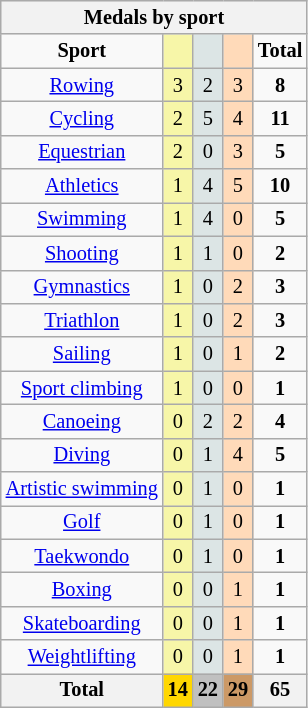<table class="wikitable" style=font-size:85%;float:center;text-align:center>
<tr style="background:#efefef;">
<th colspan=5><strong>Medals by sport</strong></th>
</tr>
<tr align=center>
<td><strong>Sport</strong></td>
<td bgcolor=#f7f6a8></td>
<td bgcolor=#dce5e5></td>
<td bgcolor=#ffdab9></td>
<td><strong>Total</strong></td>
</tr>
<tr align=center>
<td><a href='#'>Rowing</a></td>
<td style="background:#F7F6A8;">3</td>
<td style="background:#DCE5E5;">2</td>
<td style="background:#FFDAB9;">3</td>
<td><strong>8</strong></td>
</tr>
<tr align=center>
<td><a href='#'>Cycling</a></td>
<td style="background:#F7F6A8;">2</td>
<td style="background:#DCE5E5;">5</td>
<td style="background:#FFDAB9;">4</td>
<td><strong>11</strong></td>
</tr>
<tr align=center>
<td><a href='#'>Equestrian</a></td>
<td style="background:#F7F6A8;">2</td>
<td style="background:#DCE5E5;">0</td>
<td style="background:#FFDAB9;">3</td>
<td><strong>5</strong></td>
</tr>
<tr align=center>
<td><a href='#'>Athletics</a></td>
<td style="background:#F7F6A8;">1</td>
<td style="background:#DCE5E5;">4</td>
<td style="background:#FFDAB9;">5</td>
<td><strong>10</strong></td>
</tr>
<tr align=center>
<td><a href='#'>Swimming</a></td>
<td style="background:#F7F6A8;">1</td>
<td style="background:#DCE5E5;">4</td>
<td style="background:#FFDAB9;">0</td>
<td><strong>5</strong></td>
</tr>
<tr align=center>
<td><a href='#'>Shooting</a></td>
<td style="background:#F7F6A8;">1</td>
<td style="background:#DCE5E5;">1</td>
<td style="background:#FFDAB9;">0</td>
<td><strong>2</strong></td>
</tr>
<tr align=center>
<td><a href='#'>Gymnastics</a></td>
<td style="background:#F7F6A8;">1</td>
<td style="background:#DCE5E5;">0</td>
<td style="background:#FFDAB9;">2</td>
<td><strong>3</strong></td>
</tr>
<tr align=center>
<td><a href='#'>Triathlon</a></td>
<td style="background:#F7F6A8;">1</td>
<td style="background:#DCE5E5;">0</td>
<td style="background:#FFDAB9;">2</td>
<td><strong>3</strong></td>
</tr>
<tr align=center>
<td><a href='#'>Sailing</a></td>
<td style="background:#F7F6A8;">1</td>
<td style="background:#DCE5E5;">0</td>
<td style="background:#FFDAB9;">1</td>
<td><strong>2</strong></td>
</tr>
<tr align=center>
<td><a href='#'>Sport climbing</a></td>
<td style="background:#F7F6A8;">1</td>
<td style="background:#DCE5E5;">0</td>
<td style="background:#FFDAB9;">0</td>
<td><strong>1</strong></td>
</tr>
<tr align=center>
<td><a href='#'>Canoeing</a></td>
<td style="background:#F7F6A8;">0</td>
<td style="background:#DCE5E5;">2</td>
<td style="background:#FFDAB9;">2</td>
<td><strong>4</strong></td>
</tr>
<tr align=center>
<td><a href='#'>Diving</a></td>
<td style="background:#F7F6A8;">0</td>
<td style="background:#DCE5E5;">1</td>
<td style="background:#FFDAB9;">4</td>
<td><strong>5</strong></td>
</tr>
<tr align=center>
<td><a href='#'>Artistic swimming</a></td>
<td style="background:#F7F6A8;">0</td>
<td style="background:#DCE5E5;">1</td>
<td style="background:#FFDAB9;">0</td>
<td><strong>1</strong></td>
</tr>
<tr align=center>
<td><a href='#'>Golf</a></td>
<td style="background:#F7F6A8;">0</td>
<td style="background:#DCE5E5;">1</td>
<td style="background:#FFDAB9;">0</td>
<td><strong>1</strong></td>
</tr>
<tr align=center>
<td><a href='#'>Taekwondo</a></td>
<td style="background:#F7F6A8;">0</td>
<td style="background:#DCE5E5;">1</td>
<td style="background:#FFDAB9;">0</td>
<td><strong>1</strong></td>
</tr>
<tr align=center>
<td><a href='#'>Boxing</a></td>
<td style="background:#F7F6A8;">0</td>
<td style="background:#DCE5E5;">0</td>
<td style="background:#FFDAB9;">1</td>
<td><strong>1</strong></td>
</tr>
<tr align=center>
<td><a href='#'>Skateboarding</a></td>
<td style="background:#F7F6A8;">0</td>
<td style="background:#DCE5E5;">0</td>
<td style="background:#FFDAB9;">1</td>
<td><strong>1</strong></td>
</tr>
<tr align=center>
<td><a href='#'>Weightlifting</a></td>
<td style="background:#F7F6A8;">0</td>
<td style="background:#DCE5E5;">0</td>
<td style="background:#FFDAB9;">1</td>
<td><strong>1</strong></td>
</tr>
<tr align=center>
<th><strong>Total</strong></th>
<th style="background:gold;"><strong>14</strong></th>
<th style="background:silver;"><strong>22</strong></th>
<th style="background:#c96;"><strong>29</strong></th>
<th><strong>65</strong></th>
</tr>
</table>
